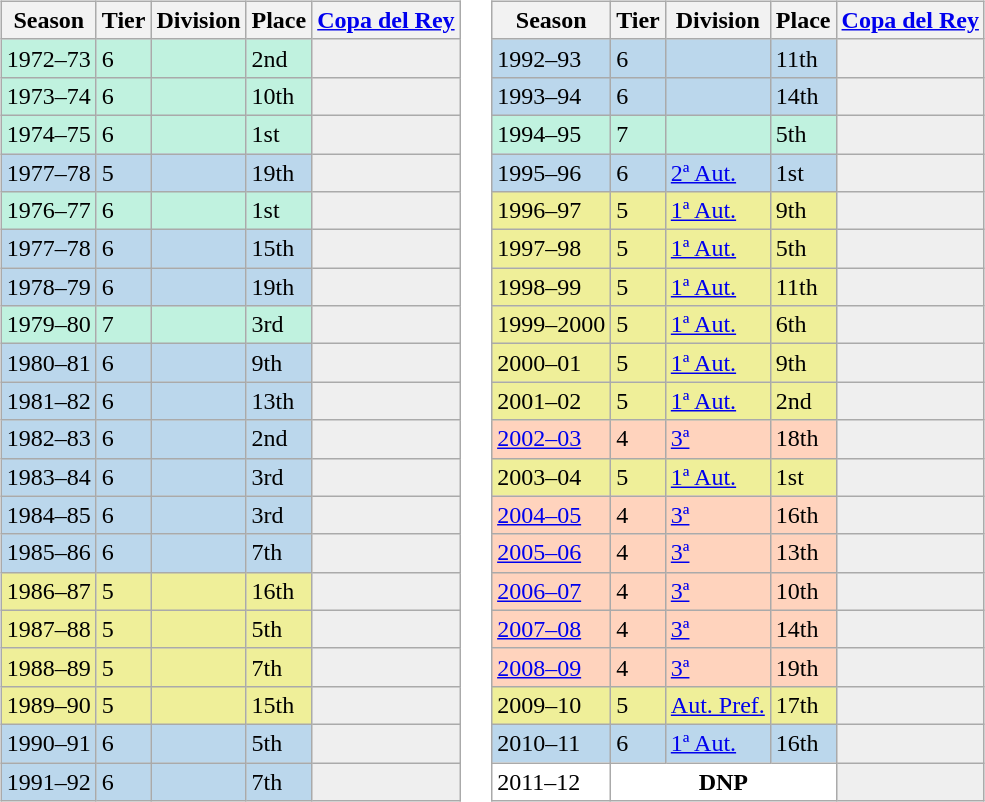<table>
<tr>
<td valign="top" width=0%><br><table class="wikitable">
<tr style="background:#f0f6fa;">
<th>Season</th>
<th>Tier</th>
<th>Division</th>
<th>Place</th>
<th><a href='#'>Copa del Rey</a></th>
</tr>
<tr>
<td style="background:#C0F2DF;">1972–73</td>
<td style="background:#C0F2DF;">6</td>
<td style="background:#C0F2DF;"></td>
<td style="background:#C0F2DF;">2nd</td>
<th style="background:#efefef;"></th>
</tr>
<tr>
<td style="background:#C0F2DF;">1973–74</td>
<td style="background:#C0F2DF;">6</td>
<td style="background:#C0F2DF;"></td>
<td style="background:#C0F2DF;">10th</td>
<th style="background:#efefef;"></th>
</tr>
<tr>
<td style="background:#C0F2DF;">1974–75</td>
<td style="background:#C0F2DF;">6</td>
<td style="background:#C0F2DF;"></td>
<td style="background:#C0F2DF;">1st</td>
<th style="background:#efefef;"></th>
</tr>
<tr>
<td style="background:#BBD7EC;">1977–78</td>
<td style="background:#BBD7EC;">5</td>
<td style="background:#BBD7EC;"></td>
<td style="background:#BBD7EC;">19th</td>
<th style="background:#efefef;"></th>
</tr>
<tr>
<td style="background:#C0F2DF;">1976–77</td>
<td style="background:#C0F2DF;">6</td>
<td style="background:#C0F2DF;"></td>
<td style="background:#C0F2DF;">1st</td>
<th style="background:#efefef;"></th>
</tr>
<tr>
<td style="background:#BBD7EC;">1977–78</td>
<td style="background:#BBD7EC;">6</td>
<td style="background:#BBD7EC;"></td>
<td style="background:#BBD7EC;">15th</td>
<th style="background:#efefef;"></th>
</tr>
<tr>
<td style="background:#BBD7EC;">1978–79</td>
<td style="background:#BBD7EC;">6</td>
<td style="background:#BBD7EC;"></td>
<td style="background:#BBD7EC;">19th</td>
<th style="background:#efefef;"></th>
</tr>
<tr>
<td style="background:#C0F2DF;">1979–80</td>
<td style="background:#C0F2DF;">7</td>
<td style="background:#C0F2DF;"></td>
<td style="background:#C0F2DF;">3rd</td>
<th style="background:#efefef;"></th>
</tr>
<tr>
<td style="background:#BBD7EC;">1980–81</td>
<td style="background:#BBD7EC;">6</td>
<td style="background:#BBD7EC;"></td>
<td style="background:#BBD7EC;">9th</td>
<th style="background:#efefef;"></th>
</tr>
<tr>
<td style="background:#BBD7EC;">1981–82</td>
<td style="background:#BBD7EC;">6</td>
<td style="background:#BBD7EC;"></td>
<td style="background:#BBD7EC;">13th</td>
<th style="background:#efefef;"></th>
</tr>
<tr>
<td style="background:#BBD7EC;">1982–83</td>
<td style="background:#BBD7EC;">6</td>
<td style="background:#BBD7EC;"></td>
<td style="background:#BBD7EC;">2nd</td>
<th style="background:#efefef;"></th>
</tr>
<tr>
<td style="background:#BBD7EC;">1983–84</td>
<td style="background:#BBD7EC;">6</td>
<td style="background:#BBD7EC;"></td>
<td style="background:#BBD7EC;">3rd</td>
<th style="background:#efefef;"></th>
</tr>
<tr>
<td style="background:#BBD7EC;">1984–85</td>
<td style="background:#BBD7EC;">6</td>
<td style="background:#BBD7EC;"></td>
<td style="background:#BBD7EC;">3rd</td>
<th style="background:#efefef;"></th>
</tr>
<tr>
<td style="background:#BBD7EC;">1985–86</td>
<td style="background:#BBD7EC;">6</td>
<td style="background:#BBD7EC;"></td>
<td style="background:#BBD7EC;">7th</td>
<th style="background:#efefef;"></th>
</tr>
<tr>
<td style="background:#EFEF99;">1986–87</td>
<td style="background:#EFEF99;">5</td>
<td style="background:#EFEF99;"></td>
<td style="background:#EFEF99;">16th</td>
<th style="background:#efefef;"></th>
</tr>
<tr>
<td style="background:#EFEF99;">1987–88</td>
<td style="background:#EFEF99;">5</td>
<td style="background:#EFEF99;"></td>
<td style="background:#EFEF99;">5th</td>
<th style="background:#efefef;"></th>
</tr>
<tr>
<td style="background:#EFEF99;">1988–89</td>
<td style="background:#EFEF99;">5</td>
<td style="background:#EFEF99;"></td>
<td style="background:#EFEF99;">7th</td>
<th style="background:#efefef;"></th>
</tr>
<tr>
<td style="background:#EFEF99;">1989–90</td>
<td style="background:#EFEF99;">5</td>
<td style="background:#EFEF99;"></td>
<td style="background:#EFEF99;">15th</td>
<th style="background:#efefef;"></th>
</tr>
<tr>
<td style="background:#BBD7EC;">1990–91</td>
<td style="background:#BBD7EC;">6</td>
<td style="background:#BBD7EC;"></td>
<td style="background:#BBD7EC;">5th</td>
<th style="background:#efefef;"></th>
</tr>
<tr>
<td style="background:#BBD7EC;">1991–92</td>
<td style="background:#BBD7EC;">6</td>
<td style="background:#BBD7EC;"></td>
<td style="background:#BBD7EC;">7th</td>
<th style="background:#efefef;"></th>
</tr>
</table>
</td>
<td valign="top" width=0%><br><table class="wikitable">
<tr style="background:#f0f6fa;">
<th>Season</th>
<th>Tier</th>
<th>Division</th>
<th>Place</th>
<th><a href='#'>Copa del Rey</a></th>
</tr>
<tr>
<td style="background:#BBD7EC;">1992–93</td>
<td style="background:#BBD7EC;">6</td>
<td style="background:#BBD7EC;"></td>
<td style="background:#BBD7EC;">11th</td>
<th style="background:#efefef;"></th>
</tr>
<tr>
<td style="background:#BBD7EC;">1993–94</td>
<td style="background:#BBD7EC;">6</td>
<td style="background:#BBD7EC;"></td>
<td style="background:#BBD7EC;">14th</td>
<th style="background:#efefef;"></th>
</tr>
<tr>
<td style="background:#C0F2DF;">1994–95</td>
<td style="background:#C0F2DF;">7</td>
<td style="background:#C0F2DF;"></td>
<td style="background:#C0F2DF;">5th</td>
<th style="background:#efefef;"></th>
</tr>
<tr>
<td style="background:#BBD7EC;">1995–96</td>
<td style="background:#BBD7EC;">6</td>
<td style="background:#BBD7EC;"><a href='#'>2ª Aut.</a></td>
<td style="background:#BBD7EC;">1st</td>
<th style="background:#efefef;"></th>
</tr>
<tr>
<td style="background:#EFEF99;">1996–97</td>
<td style="background:#EFEF99;">5</td>
<td style="background:#EFEF99;"><a href='#'>1ª Aut.</a></td>
<td style="background:#EFEF99;">9th</td>
<th style="background:#efefef;"></th>
</tr>
<tr>
<td style="background:#EFEF99;">1997–98</td>
<td style="background:#EFEF99;">5</td>
<td style="background:#EFEF99;"><a href='#'>1ª Aut.</a></td>
<td style="background:#EFEF99;">5th</td>
<th style="background:#efefef;"></th>
</tr>
<tr>
<td style="background:#EFEF99;">1998–99</td>
<td style="background:#EFEF99;">5</td>
<td style="background:#EFEF99;"><a href='#'>1ª Aut.</a></td>
<td style="background:#EFEF99;">11th</td>
<th style="background:#efefef;"></th>
</tr>
<tr>
<td style="background:#EFEF99;">1999–2000</td>
<td style="background:#EFEF99;">5</td>
<td style="background:#EFEF99;"><a href='#'>1ª Aut.</a></td>
<td style="background:#EFEF99;">6th</td>
<th style="background:#efefef;"></th>
</tr>
<tr>
<td style="background:#EFEF99;">2000–01</td>
<td style="background:#EFEF99;">5</td>
<td style="background:#EFEF99;"><a href='#'>1ª Aut.</a></td>
<td style="background:#EFEF99;">9th</td>
<th style="background:#efefef;"></th>
</tr>
<tr>
<td style="background:#EFEF99;">2001–02</td>
<td style="background:#EFEF99;">5</td>
<td style="background:#EFEF99;"><a href='#'>1ª Aut.</a></td>
<td style="background:#EFEF99;">2nd</td>
<th style="background:#efefef;"></th>
</tr>
<tr>
<td style="background:#FFD3BD;"><a href='#'>2002–03</a></td>
<td style="background:#FFD3BD;">4</td>
<td style="background:#FFD3BD;"><a href='#'>3ª</a></td>
<td style="background:#FFD3BD;">18th</td>
<th style="background:#efefef;"></th>
</tr>
<tr>
<td style="background:#EFEF99;">2003–04</td>
<td style="background:#EFEF99;">5</td>
<td style="background:#EFEF99;"><a href='#'>1ª Aut.</a></td>
<td style="background:#EFEF99;">1st</td>
<th style="background:#efefef;"></th>
</tr>
<tr>
<td style="background:#FFD3BD;"><a href='#'>2004–05</a></td>
<td style="background:#FFD3BD;">4</td>
<td style="background:#FFD3BD;"><a href='#'>3ª</a></td>
<td style="background:#FFD3BD;">16th</td>
<th style="background:#efefef;"></th>
</tr>
<tr>
<td style="background:#FFD3BD;"><a href='#'>2005–06</a></td>
<td style="background:#FFD3BD;">4</td>
<td style="background:#FFD3BD;"><a href='#'>3ª</a></td>
<td style="background:#FFD3BD;">13th</td>
<th style="background:#efefef;"></th>
</tr>
<tr>
<td style="background:#FFD3BD;"><a href='#'>2006–07</a></td>
<td style="background:#FFD3BD;">4</td>
<td style="background:#FFD3BD;"><a href='#'>3ª</a></td>
<td style="background:#FFD3BD;">10th</td>
<th style="background:#efefef;"></th>
</tr>
<tr>
<td style="background:#FFD3BD;"><a href='#'>2007–08</a></td>
<td style="background:#FFD3BD;">4</td>
<td style="background:#FFD3BD;"><a href='#'>3ª</a></td>
<td style="background:#FFD3BD;">14th</td>
<th style="background:#efefef;"></th>
</tr>
<tr>
<td style="background:#FFD3BD;"><a href='#'>2008–09</a></td>
<td style="background:#FFD3BD;">4</td>
<td style="background:#FFD3BD;"><a href='#'>3ª</a></td>
<td style="background:#FFD3BD;">19th</td>
<td style="background:#efefef;"></td>
</tr>
<tr>
<td style="background:#EFEF99;">2009–10</td>
<td style="background:#EFEF99;">5</td>
<td style="background:#EFEF99;"><a href='#'>Aut. Pref.</a></td>
<td style="background:#EFEF99;">17th</td>
<th style="background:#efefef;"></th>
</tr>
<tr>
<td style="background:#BBD7EC;">2010–11</td>
<td style="background:#BBD7EC;">6</td>
<td style="background:#BBD7EC;"><a href='#'>1ª Aut.</a></td>
<td style="background:#BBD7EC;">16th</td>
<th style="background:#efefef;"></th>
</tr>
<tr>
<td style="background:#FFFFFF;">2011–12</td>
<th style="background:#FFFFFF;" colspan="3">DNP</th>
<th style="background:#efefef;"></th>
</tr>
</table>
</td>
</tr>
</table>
